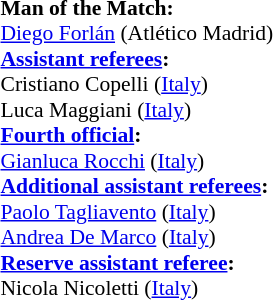<table width=100% style="font-size: 90%">
<tr>
<td><br><strong>Man of the Match:</strong>
<br><a href='#'>Diego Forlán</a> (Atlético Madrid)<br><strong><a href='#'>Assistant referees</a>:</strong>
<br>Cristiano Copelli (<a href='#'>Italy</a>)
<br>Luca Maggiani (<a href='#'>Italy</a>)
<br><strong><a href='#'>Fourth official</a>:</strong>
<br><a href='#'>Gianluca Rocchi</a> (<a href='#'>Italy</a>)
<br><strong><a href='#'>Additional assistant referees</a>:</strong>
<br><a href='#'>Paolo Tagliavento</a> (<a href='#'>Italy</a>)
<br><a href='#'>Andrea De Marco</a> (<a href='#'>Italy</a>)
<br><strong><a href='#'>Reserve assistant referee</a>:</strong>
<br>Nicola Nicoletti (<a href='#'>Italy</a>)</td>
</tr>
</table>
